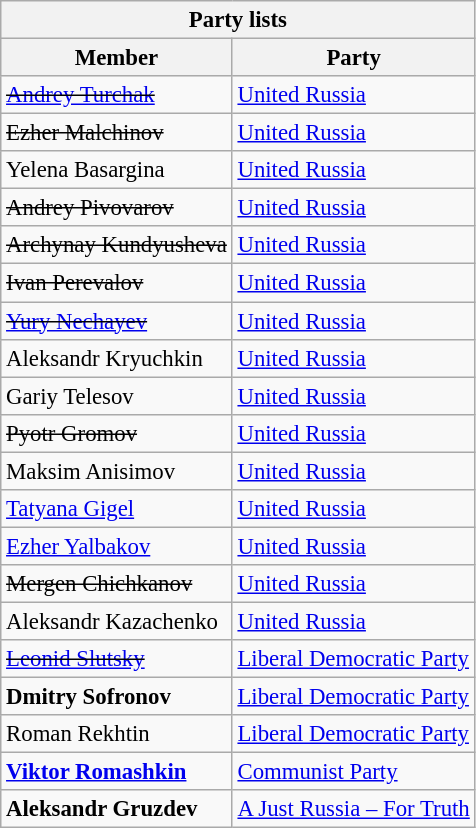<table class="wikitable sortable mw-collapsible mw-collapsed" style="font-size: 95%;">
<tr>
<th colspan=2>Party lists</th>
</tr>
<tr>
<th>Member</th>
<th>Party</th>
</tr>
<tr>
<td><s><a href='#'>Andrey Turchak</a></s></td>
<td><a href='#'>United Russia</a></td>
</tr>
<tr>
<td><s>Ezher Malchinov</s></td>
<td><a href='#'>United Russia</a></td>
</tr>
<tr>
<td>Yelena Basargina</td>
<td><a href='#'>United Russia</a></td>
</tr>
<tr>
<td><s>Andrey Pivovarov</s></td>
<td><a href='#'>United Russia</a></td>
</tr>
<tr>
<td><s>Archynay Kundyusheva</s></td>
<td><a href='#'>United Russia</a></td>
</tr>
<tr>
<td><s>Ivan Perevalov</s></td>
<td><a href='#'>United Russia</a></td>
</tr>
<tr>
<td><s><a href='#'>Yury Nechayev</a></s></td>
<td><a href='#'>United Russia</a></td>
</tr>
<tr>
<td>Aleksandr Kryuchkin</td>
<td><a href='#'>United Russia</a></td>
</tr>
<tr>
<td>Gariy Telesov</td>
<td><a href='#'>United Russia</a></td>
</tr>
<tr>
<td><s>Pyotr Gromov</s></td>
<td><a href='#'>United Russia</a></td>
</tr>
<tr>
<td>Maksim Anisimov</td>
<td><a href='#'>United Russia</a></td>
</tr>
<tr>
<td><a href='#'>Tatyana Gigel</a></td>
<td><a href='#'>United Russia</a></td>
</tr>
<tr>
<td><a href='#'>Ezher Yalbakov</a></td>
<td><a href='#'>United Russia</a></td>
</tr>
<tr>
<td><s>Mergen Chichkanov</s></td>
<td><a href='#'>United Russia</a></td>
</tr>
<tr>
<td>Aleksandr Kazachenko</td>
<td><a href='#'>United Russia</a></td>
</tr>
<tr>
<td><s><a href='#'>Leonid Slutsky</a></s></td>
<td><a href='#'>Liberal Democratic Party</a></td>
</tr>
<tr>
<td><strong>Dmitry Sofronov</strong></td>
<td><a href='#'>Liberal Democratic Party</a></td>
</tr>
<tr>
<td>Roman Rekhtin</td>
<td><a href='#'>Liberal Democratic Party</a></td>
</tr>
<tr>
<td><strong><a href='#'>Viktor Romashkin</a></strong></td>
<td><a href='#'>Communist Party</a></td>
</tr>
<tr>
<td><strong>Aleksandr Gruzdev</strong></td>
<td><a href='#'>A Just Russia – For Truth</a></td>
</tr>
</table>
